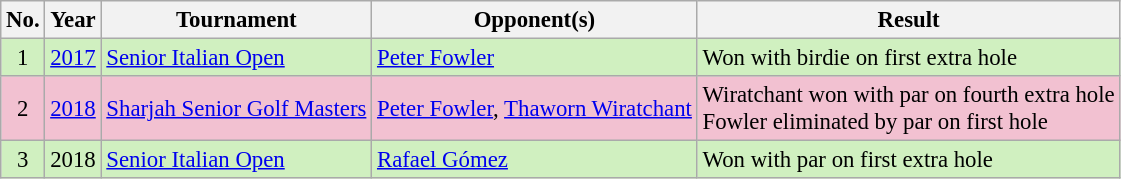<table class="wikitable" style="font-size:95%;">
<tr>
<th>No.</th>
<th>Year</th>
<th>Tournament</th>
<th>Opponent(s)</th>
<th>Result</th>
</tr>
<tr style="background:#D0F0C0;">
<td align=center>1</td>
<td><a href='#'>2017</a></td>
<td><a href='#'>Senior Italian Open</a></td>
<td> <a href='#'>Peter Fowler</a></td>
<td>Won with birdie on first extra hole</td>
</tr>
<tr style="background:#F2C1D1;">
<td align=center>2</td>
<td><a href='#'>2018</a></td>
<td><a href='#'>Sharjah Senior Golf Masters</a></td>
<td> <a href='#'>Peter Fowler</a>,  <a href='#'>Thaworn Wiratchant</a></td>
<td>Wiratchant won with par on fourth extra hole<br>Fowler eliminated by par on first hole</td>
</tr>
<tr style="background:#D0F0C0;">
<td align=center>3</td>
<td>2018</td>
<td><a href='#'>Senior Italian Open</a></td>
<td> <a href='#'>Rafael Gómez</a></td>
<td>Won with par on first extra hole</td>
</tr>
</table>
